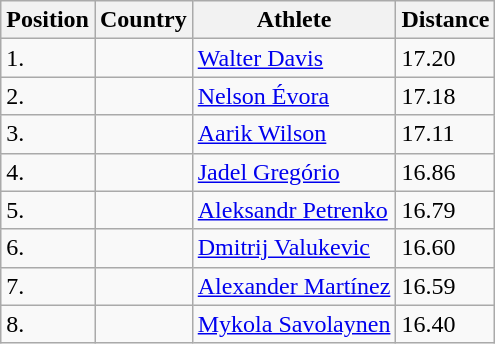<table class="wikitable">
<tr>
<th>Position</th>
<th>Country</th>
<th>Athlete</th>
<th>Distance</th>
</tr>
<tr>
<td>1.</td>
<td></td>
<td><a href='#'>Walter Davis</a></td>
<td>17.20</td>
</tr>
<tr>
<td>2.</td>
<td></td>
<td><a href='#'>Nelson Évora</a></td>
<td>17.18</td>
</tr>
<tr>
<td>3.</td>
<td></td>
<td><a href='#'>Aarik Wilson</a></td>
<td>17.11</td>
</tr>
<tr>
<td>4.</td>
<td></td>
<td><a href='#'>Jadel Gregório</a></td>
<td>16.86</td>
</tr>
<tr>
<td>5.</td>
<td></td>
<td><a href='#'>Aleksandr Petrenko</a></td>
<td>16.79</td>
</tr>
<tr>
<td>6.</td>
<td></td>
<td><a href='#'>Dmitrij Valukevic</a></td>
<td>16.60</td>
</tr>
<tr>
<td>7.</td>
<td></td>
<td><a href='#'>Alexander Martínez</a></td>
<td>16.59</td>
</tr>
<tr>
<td>8.</td>
<td></td>
<td><a href='#'>Mykola Savolaynen</a></td>
<td>16.40</td>
</tr>
</table>
